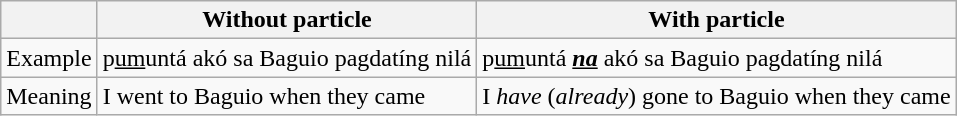<table class="wikitable">
<tr>
<th></th>
<th>Without particle</th>
<th>With particle</th>
</tr>
<tr>
<td>Example</td>
<td>p<u>um</u>untá akó sa Baguio pagdatíng nilá</td>
<td>p<u>um</u>untá <em><u><strong>na</strong></u></em> akó sa Baguio pagdatíng nilá</td>
</tr>
<tr>
<td>Meaning</td>
<td>I went to Baguio when they came</td>
<td>I <em>have</em> (<em>already</em>) gone to Baguio when they came</td>
</tr>
</table>
